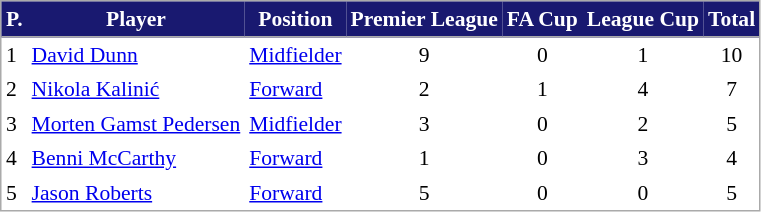<table cellspacing="0" cellpadding="3" style="border:1px solid #AAAAAA;font-size:90%">
<tr style="background:#191970; color:white;">
<th style="border-bottom:1px solid #AAAAAA" align="center">P.</th>
<th style="border-bottom:1px solid #AAAAAA" align="center">Player</th>
<th style="border-bottom:1px solid #AAAAAA" align="center">Position</th>
<th style="border-bottom:1px solid #AAAAAA" align="center">Premier League</th>
<th style="border-bottom:1px solid #AAAAAA" align="center">FA Cup</th>
<th style="border-bottom:1px solid #AAAAAA" align="center">League Cup</th>
<th style="border-bottom:1px solid #AAAAAA" align="center">Total</th>
</tr>
<tr>
<td>1</td>
<td> <a href='#'>David Dunn</a></td>
<td><a href='#'>Midfielder</a></td>
<td align="center">9</td>
<td align="center">0</td>
<td align="center">1</td>
<td align="center">10</td>
</tr>
<tr>
<td>2</td>
<td> <a href='#'>Nikola Kalinić</a></td>
<td><a href='#'>Forward</a></td>
<td align="center">2</td>
<td align="center">1</td>
<td align="center">4</td>
<td align="center">7</td>
</tr>
<tr>
<td>3</td>
<td> <a href='#'>Morten Gamst Pedersen</a></td>
<td><a href='#'>Midfielder</a></td>
<td align="center">3</td>
<td align="center">0</td>
<td align="center">2</td>
<td align="center">5</td>
</tr>
<tr>
<td>4</td>
<td> <a href='#'>Benni McCarthy</a></td>
<td><a href='#'>Forward</a></td>
<td align="center">1</td>
<td align="center">0</td>
<td align="center">3</td>
<td align="center">4</td>
</tr>
<tr>
<td>5</td>
<td> <a href='#'>Jason Roberts</a></td>
<td><a href='#'>Forward</a></td>
<td align="center">5</td>
<td align="center">0</td>
<td align="center">0</td>
<td align="center">5</td>
</tr>
</table>
